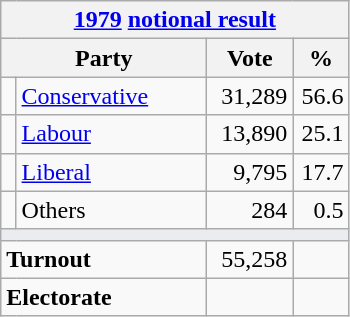<table class="wikitable">
<tr>
<th colspan="4"><a href='#'>1979</a> <a href='#'>notional result</a></th>
</tr>
<tr>
<th bgcolor="#DDDDFF" width="130px" colspan="2">Party</th>
<th bgcolor="#DDDDFF" width="50px">Vote</th>
<th bgcolor="#DDDDFF" width="30px">%</th>
</tr>
<tr>
<td></td>
<td><a href='#'>Conservative</a></td>
<td align=right>31,289</td>
<td align=right>56.6</td>
</tr>
<tr>
<td></td>
<td><a href='#'>Labour</a></td>
<td align=right>13,890</td>
<td align=right>25.1</td>
</tr>
<tr>
<td></td>
<td><a href='#'>Liberal</a></td>
<td align=right>9,795</td>
<td align=right>17.7</td>
</tr>
<tr>
<td></td>
<td>Others</td>
<td align=right>284</td>
<td align=right>0.5</td>
</tr>
<tr>
<td colspan="4" bgcolor="#EAECF0"></td>
</tr>
<tr>
<td colspan="2"><strong>Turnout</strong></td>
<td align=right>55,258</td>
<td align=right></td>
</tr>
<tr>
<td colspan="2"><strong>Electorate</strong></td>
<td align=right></td>
</tr>
</table>
